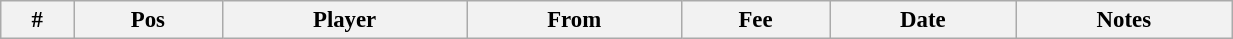<table class="wikitable" style="width:65%; text-align:center; font-size:95%; text-align:left;">
<tr>
<th><strong>#</strong></th>
<th><strong>Pos</strong></th>
<th><strong>Player</strong></th>
<th><strong>From</strong></th>
<th><strong>Fee</strong></th>
<th><strong>Date</strong></th>
<th><strong>Notes</strong></th>
</tr>
</table>
